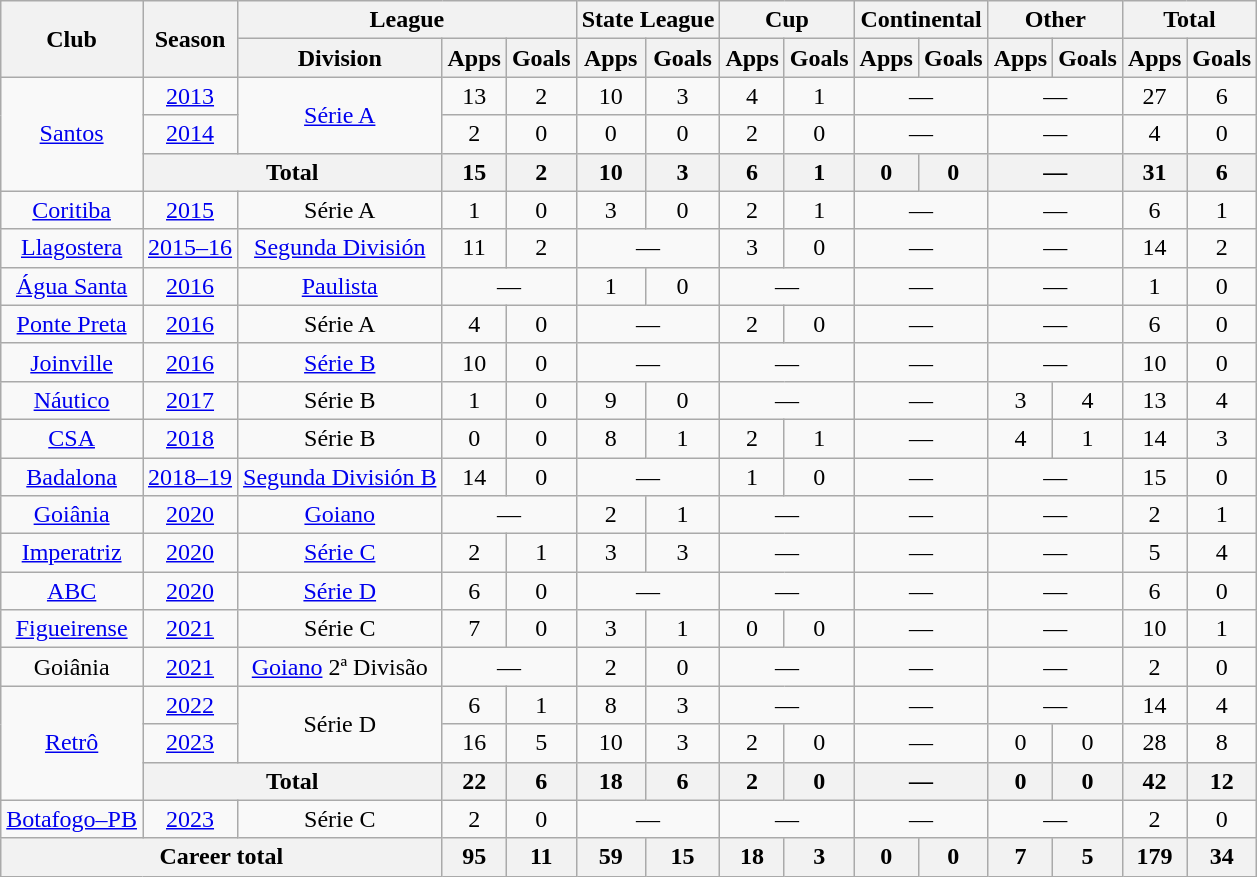<table class="wikitable" style="text-align:center">
<tr>
<th rowspan="2">Club</th>
<th rowspan="2">Season</th>
<th colspan="3">League</th>
<th colspan="2">State League</th>
<th colspan="2">Cup</th>
<th colspan="2">Continental</th>
<th colspan="2">Other</th>
<th colspan="2">Total</th>
</tr>
<tr>
<th>Division</th>
<th>Apps</th>
<th>Goals</th>
<th>Apps</th>
<th>Goals</th>
<th>Apps</th>
<th>Goals</th>
<th>Apps</th>
<th>Goals</th>
<th>Apps</th>
<th>Goals</th>
<th>Apps</th>
<th>Goals</th>
</tr>
<tr>
<td rowspan="3"><a href='#'>Santos</a></td>
<td><a href='#'>2013</a></td>
<td rowspan="2"><a href='#'>Série A</a></td>
<td>13</td>
<td>2</td>
<td>10</td>
<td>3</td>
<td>4</td>
<td>1</td>
<td colspan="2">—</td>
<td colspan="2">—</td>
<td>27</td>
<td>6</td>
</tr>
<tr>
<td><a href='#'>2014</a></td>
<td>2</td>
<td>0</td>
<td>0</td>
<td>0</td>
<td>2</td>
<td>0</td>
<td colspan="2">—</td>
<td colspan="2">—</td>
<td>4</td>
<td>0</td>
</tr>
<tr>
<th colspan="2">Total</th>
<th>15</th>
<th>2</th>
<th>10</th>
<th>3</th>
<th>6</th>
<th>1</th>
<th>0</th>
<th>0</th>
<th colspan="2">—</th>
<th>31</th>
<th>6</th>
</tr>
<tr>
<td><a href='#'>Coritiba</a></td>
<td><a href='#'>2015</a></td>
<td>Série A</td>
<td>1</td>
<td>0</td>
<td>3</td>
<td>0</td>
<td>2</td>
<td>1</td>
<td colspan="2">—</td>
<td colspan="2">—</td>
<td>6</td>
<td>1</td>
</tr>
<tr>
<td><a href='#'>Llagostera</a></td>
<td><a href='#'>2015–16</a></td>
<td><a href='#'>Segunda División</a></td>
<td>11</td>
<td>2</td>
<td colspan="2">—</td>
<td>3</td>
<td>0</td>
<td colspan="2">—</td>
<td colspan="2">—</td>
<td>14</td>
<td>2</td>
</tr>
<tr>
<td><a href='#'>Água Santa</a></td>
<td><a href='#'>2016</a></td>
<td><a href='#'>Paulista</a></td>
<td colspan="2">—</td>
<td>1</td>
<td>0</td>
<td colspan="2">—</td>
<td colspan="2">—</td>
<td colspan="2">—</td>
<td>1</td>
<td>0</td>
</tr>
<tr>
<td><a href='#'>Ponte Preta</a></td>
<td><a href='#'>2016</a></td>
<td>Série A</td>
<td>4</td>
<td>0</td>
<td colspan="2">—</td>
<td>2</td>
<td>0</td>
<td colspan="2">—</td>
<td colspan="2">—</td>
<td>6</td>
<td>0</td>
</tr>
<tr>
<td><a href='#'>Joinville</a></td>
<td><a href='#'>2016</a></td>
<td><a href='#'>Série B</a></td>
<td>10</td>
<td>0</td>
<td colspan="2">—</td>
<td colspan="2">—</td>
<td colspan="2">—</td>
<td colspan="2">—</td>
<td>10</td>
<td>0</td>
</tr>
<tr>
<td><a href='#'>Náutico</a></td>
<td><a href='#'>2017</a></td>
<td>Série B</td>
<td>1</td>
<td>0</td>
<td>9</td>
<td>0</td>
<td colspan="2">—</td>
<td colspan="2">—</td>
<td>3</td>
<td>4</td>
<td>13</td>
<td>4</td>
</tr>
<tr>
<td><a href='#'>CSA</a></td>
<td><a href='#'>2018</a></td>
<td>Série B</td>
<td>0</td>
<td>0</td>
<td>8</td>
<td>1</td>
<td>2</td>
<td>1</td>
<td colspan="2">—</td>
<td>4</td>
<td>1</td>
<td>14</td>
<td>3</td>
</tr>
<tr>
<td><a href='#'>Badalona</a></td>
<td><a href='#'>2018–19</a></td>
<td><a href='#'>Segunda División B</a></td>
<td>14</td>
<td>0</td>
<td colspan="2">—</td>
<td>1</td>
<td>0</td>
<td colspan="2">—</td>
<td colspan="2">—</td>
<td>15</td>
<td>0</td>
</tr>
<tr>
<td><a href='#'>Goiânia</a></td>
<td><a href='#'>2020</a></td>
<td><a href='#'>Goiano</a></td>
<td colspan="2">—</td>
<td>2</td>
<td>1</td>
<td colspan="2">—</td>
<td colspan="2">—</td>
<td colspan="2">—</td>
<td>2</td>
<td>1</td>
</tr>
<tr>
<td><a href='#'>Imperatriz</a></td>
<td><a href='#'>2020</a></td>
<td><a href='#'>Série C</a></td>
<td>2</td>
<td>1</td>
<td>3</td>
<td>3</td>
<td colspan="2">—</td>
<td colspan="2">—</td>
<td colspan="2">—</td>
<td>5</td>
<td>4</td>
</tr>
<tr>
<td><a href='#'>ABC</a></td>
<td><a href='#'>2020</a></td>
<td><a href='#'>Série D</a></td>
<td>6</td>
<td>0</td>
<td colspan="2">—</td>
<td colspan="2">—</td>
<td colspan="2">—</td>
<td colspan="2">—</td>
<td>6</td>
<td>0</td>
</tr>
<tr>
<td><a href='#'>Figueirense</a></td>
<td><a href='#'>2021</a></td>
<td>Série C</td>
<td>7</td>
<td>0</td>
<td>3</td>
<td>1</td>
<td>0</td>
<td>0</td>
<td colspan="2">—</td>
<td colspan="2">—</td>
<td>10</td>
<td>1</td>
</tr>
<tr>
<td>Goiânia</td>
<td><a href='#'>2021</a></td>
<td><a href='#'>Goiano</a> 2ª Divisão</td>
<td colspan="2">—</td>
<td>2</td>
<td>0</td>
<td colspan="2">—</td>
<td colspan="2">—</td>
<td colspan="2">—</td>
<td>2</td>
<td>0</td>
</tr>
<tr>
<td rowspan="3"><a href='#'>Retrô</a></td>
<td><a href='#'>2022</a></td>
<td rowspan="2">Série D</td>
<td>6</td>
<td>1</td>
<td>8</td>
<td>3</td>
<td colspan="2">—</td>
<td colspan="2">—</td>
<td colspan="2">—</td>
<td>14</td>
<td>4</td>
</tr>
<tr>
<td><a href='#'>2023</a></td>
<td>16</td>
<td>5</td>
<td>10</td>
<td>3</td>
<td>2</td>
<td>0</td>
<td colspan="2">—</td>
<td>0</td>
<td>0</td>
<td>28</td>
<td>8</td>
</tr>
<tr>
<th colspan="2">Total</th>
<th>22</th>
<th>6</th>
<th>18</th>
<th>6</th>
<th>2</th>
<th>0</th>
<th colspan="2">—</th>
<th>0</th>
<th>0</th>
<th>42</th>
<th>12</th>
</tr>
<tr>
<td><a href='#'>Botafogo–PB</a></td>
<td><a href='#'>2023</a></td>
<td>Série C</td>
<td>2</td>
<td>0</td>
<td colspan="2">—</td>
<td colspan="2">—</td>
<td colspan="2">—</td>
<td colspan="2">—</td>
<td>2</td>
<td>0</td>
</tr>
<tr>
<th colspan="3">Career total</th>
<th>95</th>
<th>11</th>
<th>59</th>
<th>15</th>
<th>18</th>
<th>3</th>
<th>0</th>
<th>0</th>
<th>7</th>
<th>5</th>
<th>179</th>
<th>34</th>
</tr>
</table>
